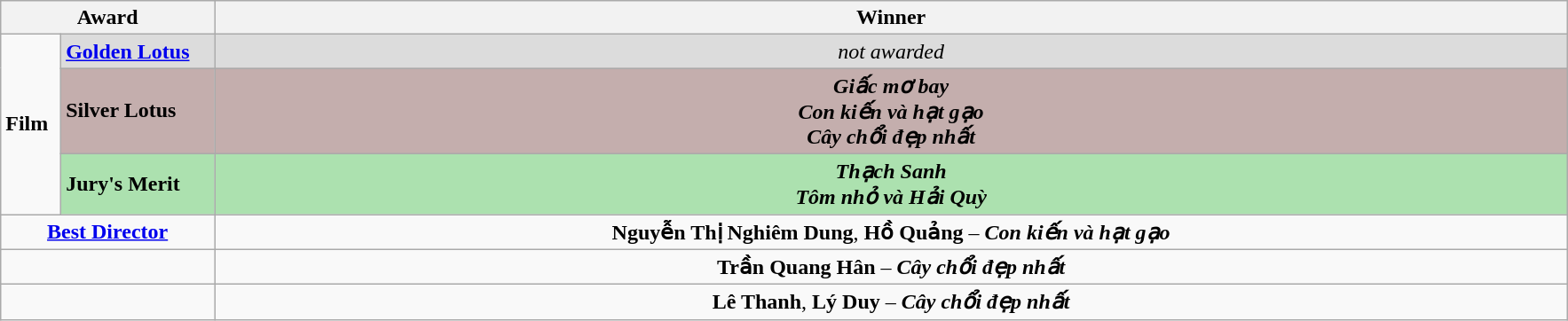<table class=wikitable>
<tr>
<th width="12%" colspan="2">Award</th>
<th width="76%">Winner</th>
</tr>
<tr>
<td rowspan="3"><strong>Film</strong></td>
<td style="background:#DCDCDC"><strong><a href='#'>Golden Lotus</a></strong></td>
<td style="background:#DCDCDC" align=center><em>not awarded</em></td>
</tr>
<tr>
<td style="background:#C4AEAD"><strong>Silver Lotus</strong></td>
<td style="background:#C4AEAD" align=center><strong><em>Giấc mơ bay</em></strong><br><strong><em>Con kiến và hạt gạo</em></strong><br><strong><em>Cây chổi đẹp nhất</em></strong></td>
</tr>
<tr>
<td style="background:#ACE1AF"><strong>Jury's Merit</strong></td>
<td style="background:#ACE1AF" align=center><strong><em>Thạch Sanh</em></strong><br><strong><em>Tôm nhỏ và Hải Quỳ</em></strong></td>
</tr>
<tr>
<td colspan="2" align=center><strong><a href='#'>Best Director</a></strong></td>
<td align=center><strong>Nguyễn Thị Nghiêm Dung</strong>, <strong>Hồ Quảng</strong> – <strong><em>Con kiến và hạt gạo</em></strong></td>
</tr>
<tr>
<td colspan="2" align=center><strong></strong></td>
<td align=center><strong>Trần Quang Hân</strong> – <strong><em>Cây chổi đẹp nhất</em></strong></td>
</tr>
<tr>
<td colspan="2" align=center><strong></strong></td>
<td align=center><strong>Lê Thanh</strong>, <strong>Lý Duy</strong> – <strong><em>Cây chổi đẹp nhất</em></strong></td>
</tr>
</table>
